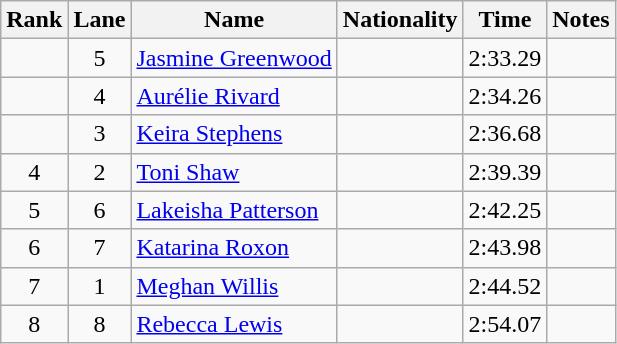<table class="wikitable sortable" style="text-align:center">
<tr>
<th>Rank</th>
<th>Lane</th>
<th>Name</th>
<th>Nationality</th>
<th>Time</th>
<th>Notes</th>
</tr>
<tr>
<td></td>
<td>5</td>
<td align=left><a href='#'>Jasmine Greenwood</a></td>
<td align=left></td>
<td>2:33.29</td>
<td></td>
</tr>
<tr>
<td></td>
<td>4</td>
<td align=left><a href='#'>Aurélie Rivard</a></td>
<td align=left></td>
<td>2:34.26</td>
<td></td>
</tr>
<tr>
<td></td>
<td>3</td>
<td align=left><a href='#'>Keira Stephens</a></td>
<td align=left></td>
<td>2:36.68</td>
<td></td>
</tr>
<tr>
<td>4</td>
<td>2</td>
<td align=left><a href='#'>Toni Shaw</a></td>
<td align=left></td>
<td>2:39.39</td>
<td></td>
</tr>
<tr>
<td>5</td>
<td>6</td>
<td align=left><a href='#'>Lakeisha Patterson</a></td>
<td align=left></td>
<td>2:42.25</td>
<td></td>
</tr>
<tr>
<td>6</td>
<td>7</td>
<td align=left><a href='#'>Katarina Roxon</a></td>
<td align=left></td>
<td>2:43.98</td>
<td></td>
</tr>
<tr>
<td>7</td>
<td>1</td>
<td align=left><a href='#'>Meghan Willis</a></td>
<td align=left></td>
<td>2:44.52</td>
<td></td>
</tr>
<tr>
<td>8</td>
<td>8</td>
<td align=left><a href='#'>Rebecca Lewis</a></td>
<td align=left></td>
<td>2:54.07</td>
<td></td>
</tr>
</table>
